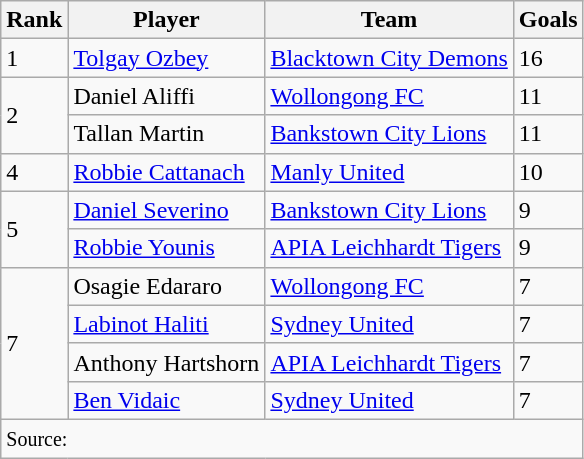<table class="wikitable">
<tr>
<th>Rank</th>
<th>Player</th>
<th>Team</th>
<th>Goals</th>
</tr>
<tr>
<td>1</td>
<td><a href='#'>Tolgay Ozbey</a></td>
<td><a href='#'>Blacktown City Demons</a></td>
<td>16</td>
</tr>
<tr>
<td rowspan=2>2</td>
<td>Daniel Aliffi</td>
<td><a href='#'>Wollongong FC</a></td>
<td>11</td>
</tr>
<tr>
<td>Tallan Martin</td>
<td><a href='#'>Bankstown City Lions</a></td>
<td>11</td>
</tr>
<tr>
<td>4</td>
<td><a href='#'>Robbie Cattanach</a></td>
<td><a href='#'>Manly United</a></td>
<td>10</td>
</tr>
<tr>
<td rowspan=2>5</td>
<td><a href='#'>Daniel Severino</a></td>
<td><a href='#'>Bankstown City Lions</a></td>
<td>9</td>
</tr>
<tr>
<td><a href='#'>Robbie Younis</a></td>
<td><a href='#'>APIA Leichhardt Tigers</a></td>
<td>9</td>
</tr>
<tr>
<td rowspan=4>7</td>
<td>Osagie Edararo</td>
<td><a href='#'>Wollongong FC</a></td>
<td>7</td>
</tr>
<tr>
<td><a href='#'>Labinot Haliti</a></td>
<td><a href='#'>Sydney United</a></td>
<td>7</td>
</tr>
<tr>
<td>Anthony Hartshorn</td>
<td><a href='#'>APIA Leichhardt Tigers</a></td>
<td>7</td>
</tr>
<tr>
<td><a href='#'>Ben Vidaic</a></td>
<td><a href='#'>Sydney United</a></td>
<td>7</td>
</tr>
<tr>
<td colspan=4><small>Source: </small></td>
</tr>
</table>
